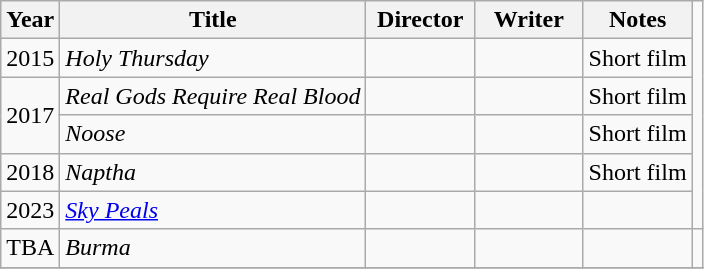<table class="wikitable sortable">
<tr>
<th>Year</th>
<th>Title</th>
<th width="65">Director</th>
<th width="65">Writer</th>
<th>Notes</th>
</tr>
<tr>
<td>2015</td>
<td><em>Holy Thursday</em></td>
<td></td>
<td></td>
<td>Short film</td>
</tr>
<tr>
<td rowspan="2">2017</td>
<td><em>Real Gods Require Real Blood</em></td>
<td></td>
<td></td>
<td>Short film</td>
</tr>
<tr>
<td><em>Noose</em></td>
<td></td>
<td></td>
<td>Short film</td>
</tr>
<tr>
<td>2018</td>
<td><em>Naptha</em></td>
<td></td>
<td></td>
<td>Short film</td>
</tr>
<tr>
<td>2023</td>
<td><em><a href='#'>Sky Peals</a></em></td>
<td></td>
<td></td>
<td></td>
</tr>
<tr>
<td>TBA</td>
<td><em>Burma</em></td>
<td></td>
<td></td>
<td></td>
<td></td>
</tr>
<tr>
</tr>
</table>
